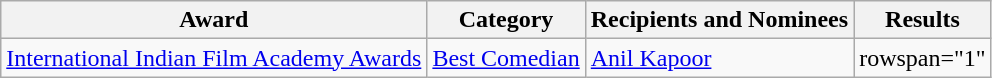<table class="wikitable plainrowheaders sortable">
<tr>
<th>Award</th>
<th>Category</th>
<th>Recipients and Nominees</th>
<th>Results</th>
</tr>
<tr>
<td rowspan="1"><a href='#'>International Indian Film Academy Awards</a></td>
<td><a href='#'>Best Comedian</a></td>
<td><a href='#'>Anil Kapoor</a></td>
<td>rowspan="1" </td>
</tr>
</table>
